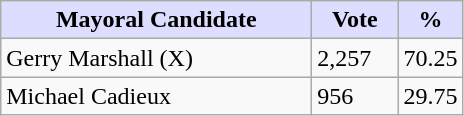<table class="wikitable">
<tr>
<th style="background:#ddf; width:200px;">Mayoral Candidate </th>
<th style="background:#ddf; width:50px;">Vote</th>
<th style="background:#ddf; width:30px;">%</th>
</tr>
<tr>
<td>Gerry Marshall (X)</td>
<td>2,257</td>
<td>70.25</td>
</tr>
<tr>
<td>Michael Cadieux</td>
<td>956</td>
<td>29.75</td>
</tr>
</table>
